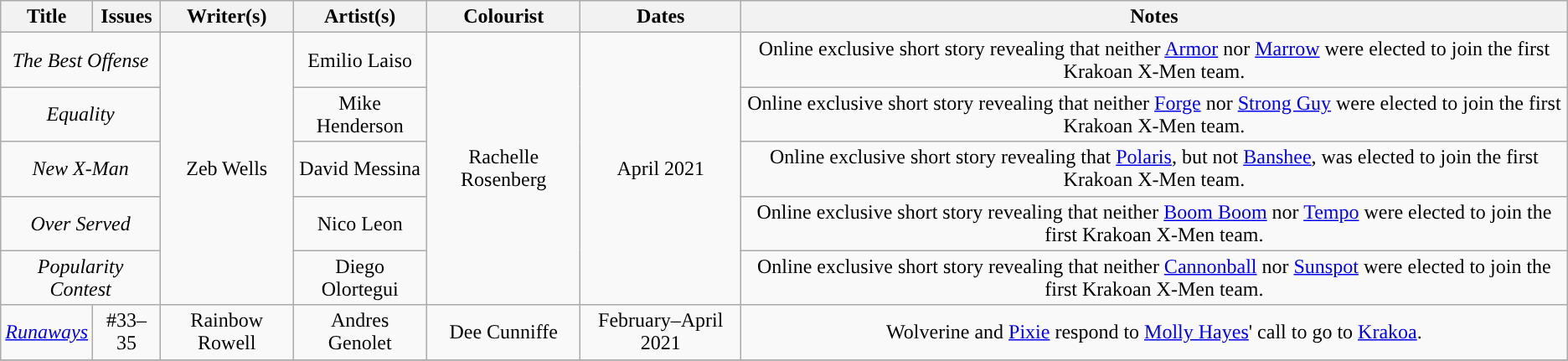<table class="wikitable" style="text-align:center;">
<tr>
<th scope="col">Title</th>
<th scope="col">Issues</th>
<th scope="col">Writer(s)</th>
<th scope="col">Artist(s)</th>
<th scope="col">Colourist</th>
<th scope="col">Dates</th>
<th scope="col">Notes</th>
</tr>
<tr>
<td colspan="2"><em>The Best Offense</em></td>
<td rowspan="5">Zeb Wells</td>
<td>Emilio Laiso</td>
<td rowspan="5">Rachelle Rosenberg</td>
<td rowspan="5">April 2021</td>
<td>Online exclusive short story revealing that neither <a href='#'>Armor</a> nor <a href='#'>Marrow</a> were elected to join the first Krakoan X-Men team.</td>
</tr>
<tr>
<td colspan="2"><em>Equality</em></td>
<td>Mike Henderson</td>
<td>Online exclusive short story revealing that neither <a href='#'>Forge</a> nor <a href='#'>Strong Guy</a> were elected to join the first Krakoan X-Men team.</td>
</tr>
<tr>
<td colspan="2"><em>New X-Man</em></td>
<td>David Messina</td>
<td>Online exclusive short story revealing that <a href='#'>Polaris</a>, but not <a href='#'>Banshee</a>, was elected to join the first Krakoan X-Men team.</td>
</tr>
<tr>
<td colspan="2"><em>Over Served</em></td>
<td>Nico Leon</td>
<td>Online exclusive short story revealing that neither <a href='#'>Boom Boom</a> nor <a href='#'>Tempo</a> were elected to join the first Krakoan X-Men team.</td>
</tr>
<tr>
<td colspan="2"><em>Popularity Contest</em></td>
<td>Diego Olortegui</td>
<td>Online exclusive short story revealing that neither <a href='#'>Cannonball</a> nor <a href='#'>Sunspot</a> were elected to join the first Krakoan X-Men team.</td>
</tr>
<tr>
<td><em><a href='#'>Runaways</a></em></td>
<td>#33–35</td>
<td>Rainbow Rowell</td>
<td>Andres Genolet</td>
<td>Dee Cunniffe</td>
<td>February–April 2021</td>
<td>Wolverine and <a href='#'>Pixie</a> respond to <a href='#'>Molly Hayes</a>' call to go to <a href='#'>Krakoa</a>.</td>
</tr>
<tr>
</tr>
</table>
